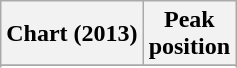<table class="wikitable sortable plainrowheaders" style="text-align:center">
<tr>
<th scope="col">Chart (2013)</th>
<th scope="col">Peak<br> position</th>
</tr>
<tr>
</tr>
<tr>
</tr>
<tr>
</tr>
</table>
